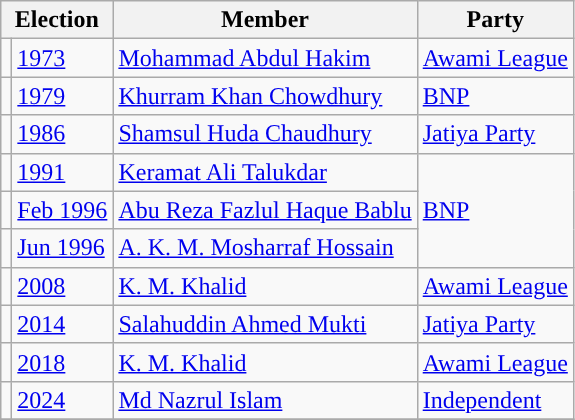<table class="wikitable">
<tr>
<th colspan="2">Election</th>
<th>Member</th>
<th>Party</th>
</tr>
<tr>
<td style="background-color:"></td>
<td><a href='#'>1973</a></td>
<td><a href='#'>Mohammad Abdul Hakim</a></td>
<td><a href='#'>Awami League</a></td>
</tr>
<tr>
<td style="background-color:"></td>
<td><a href='#'>1979</a></td>
<td><a href='#'>Khurram Khan Chowdhury</a></td>
<td><a href='#'>BNP</a></td>
</tr>
<tr>
<td style="background-color:"></td>
<td><a href='#'>1986</a></td>
<td><a href='#'>Shamsul Huda Chaudhury</a></td>
<td><a href='#'>Jatiya Party</a></td>
</tr>
<tr>
<td style="background-color:"></td>
<td><a href='#'>1991</a></td>
<td><a href='#'>Keramat Ali Talukdar</a></td>
<td rowspan="3"><a href='#'>BNP</a></td>
</tr>
<tr>
<td style="background-color:"></td>
<td><a href='#'>Feb 1996</a></td>
<td><a href='#'>Abu Reza Fazlul Haque Bablu</a></td>
</tr>
<tr>
<td style="background-color:"></td>
<td><a href='#'>Jun 1996</a></td>
<td><a href='#'>A. K. M. Mosharraf Hossain</a></td>
</tr>
<tr>
<td style="background-color:"></td>
<td><a href='#'>2008</a></td>
<td><a href='#'>K. M. Khalid</a></td>
<td><a href='#'>Awami League</a></td>
</tr>
<tr>
<td style="background-color:"></td>
<td><a href='#'>2014</a></td>
<td><a href='#'>Salahuddin Ahmed Mukti</a></td>
<td><a href='#'>Jatiya Party</a></td>
</tr>
<tr>
<td style="background-color:"></td>
<td><a href='#'>2018</a></td>
<td><a href='#'>K. M. Khalid</a></td>
<td><a href='#'>Awami League</a></td>
</tr>
<tr>
<td style="background-color:"></td>
<td><a href='#'>2024</a></td>
<td><a href='#'>Md Nazrul Islam</a></td>
<td><a href='#'>Independent</a></td>
</tr>
<tr>
</tr>
</table>
